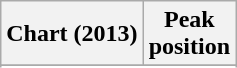<table class="wikitable sortable">
<tr>
<th align="left">Chart (2013)</th>
<th align="center">Peak<br>position</th>
</tr>
<tr>
</tr>
<tr>
</tr>
<tr>
</tr>
<tr>
</tr>
<tr>
</tr>
</table>
